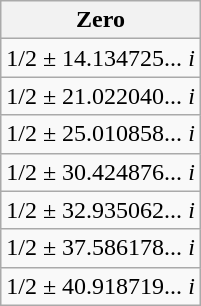<table class="wikitable">
<tr>
<th>Zero</th>
</tr>
<tr>
<td>1/2 ± 14.134725... <em>i</em></td>
</tr>
<tr>
<td>1/2 ± 21.022040... <em>i</em></td>
</tr>
<tr>
<td>1/2 ± 25.010858... <em>i</em></td>
</tr>
<tr>
<td>1/2 ± 30.424876... <em>i</em></td>
</tr>
<tr>
<td>1/2 ± 32.935062... <em>i</em></td>
</tr>
<tr>
<td>1/2 ± 37.586178... <em>i</em></td>
</tr>
<tr>
<td>1/2 ± 40.918719... <em>i</em></td>
</tr>
</table>
